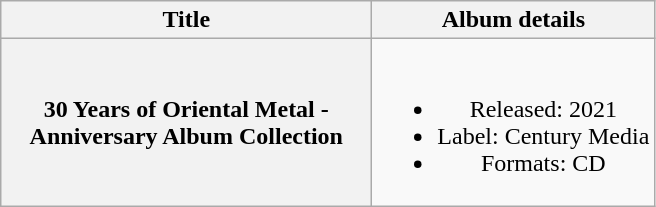<table class="wikitable plainrowheaders" style="text-align:center;">
<tr>
<th scope="col" style="width:15em;">Title</th>
<th scope="col">Album details</th>
</tr>
<tr>
<th scope="row">30 Years of Oriental Metal - Anniversary Album Collection</th>
<td><br><ul><li>Released: 2021</li><li>Label: Century Media</li><li>Formats: CD</li></ul></td>
</tr>
</table>
